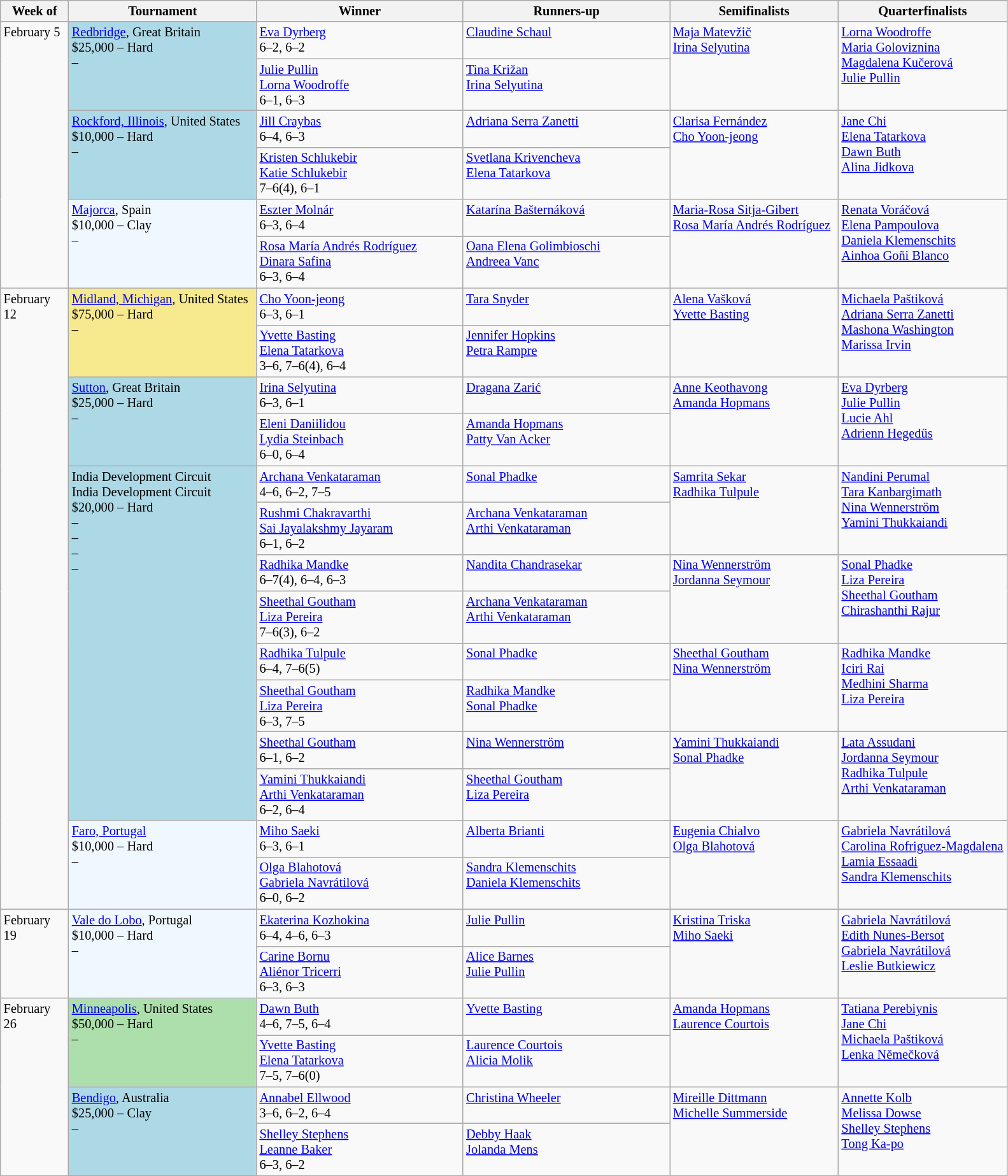<table class="wikitable" style="font-size:85%;">
<tr>
<th width="65">Week of</th>
<th width="190">Tournament</th>
<th width="210">Winner</th>
<th width="210">Runners-up</th>
<th width="170">Semifinalists</th>
<th width="170">Quarterfinalists</th>
</tr>
<tr valign=top>
<td rowspan=6>February 5</td>
<td rowspan=2 bgcolor=lightblue><a href='#'>Redbridge</a>, Great Britain<br>$25,000 – Hard<br>  – </td>
<td> <a href='#'>Eva Dyrberg</a><br>6–2, 6–2</td>
<td> <a href='#'>Claudine Schaul</a></td>
<td rowspan=2> <a href='#'>Maja Matevžič</a><br> <a href='#'>Irina Selyutina</a></td>
<td rowspan=2> <a href='#'>Lorna Woodroffe</a><br> <a href='#'>Maria Goloviznina</a><br> <a href='#'>Magdalena Kučerová</a><br> <a href='#'>Julie Pullin</a></td>
</tr>
<tr valign=top>
<td> <a href='#'>Julie Pullin</a><br> <a href='#'>Lorna Woodroffe</a><br>6–1, 6–3</td>
<td> <a href='#'>Tina Križan</a><br> <a href='#'>Irina Selyutina</a></td>
</tr>
<tr valign=top>
<td rowspan=2 bgcolor=lightblue><a href='#'>Rockford, Illinois</a>, United States<br>$10,000 – Hard<br>  – </td>
<td> <a href='#'>Jill Craybas</a><br>6–4, 6–3</td>
<td> <a href='#'>Adriana Serra Zanetti</a></td>
<td rowspan=2> <a href='#'>Clarisa Fernández</a><br> <a href='#'>Cho Yoon-jeong</a></td>
<td rowspan=2> <a href='#'>Jane Chi</a><br> <a href='#'>Elena Tatarkova</a><br> <a href='#'>Dawn Buth</a><br> <a href='#'>Alina Jidkova</a></td>
</tr>
<tr valign=top>
<td> <a href='#'>Kristen Schlukebir</a><br> <a href='#'>Katie Schlukebir</a><br>7–6(4), 6–1</td>
<td> <a href='#'>Svetlana Krivencheva</a><br> <a href='#'>Elena Tatarkova</a></td>
</tr>
<tr valign=top>
<td rowspan=2 bgcolor="#f0f8ff"><a href='#'>Majorca</a>, Spain<br>$10,000 – Clay<br>  – </td>
<td> <a href='#'>Eszter Molnár</a><br>6–3, 6–4</td>
<td> <a href='#'>Katarína Bašternáková</a></td>
<td rowspan=2> <a href='#'>Maria-Rosa Sitja-Gibert</a><br> <a href='#'>Rosa María Andrés Rodríguez</a></td>
<td rowspan=2> <a href='#'>Renata Voráčová</a><br> <a href='#'>Elena Pampoulova</a><br> <a href='#'>Daniela Klemenschits</a><br> <a href='#'>Ainhoa Goñi Blanco</a></td>
</tr>
<tr valign=top>
<td> <a href='#'>Rosa María Andrés Rodríguez</a><br> <a href='#'>Dinara Safina</a><br>6–3, 6–4</td>
<td> <a href='#'>Oana Elena Golimbioschi</a><br> <a href='#'>Andreea Vanc</a></td>
</tr>
<tr valign=top>
<td rowspan=14>February 12</td>
<td rowspan=2 bgcolor="#F7E98E"><a href='#'>Midland, Michigan</a>, United States<br>$75,000 – Hard<br>  – </td>
<td> <a href='#'>Cho Yoon-jeong</a><br>6–3, 6–1</td>
<td> <a href='#'>Tara Snyder</a></td>
<td rowspan=2> <a href='#'>Alena Vašková</a><br> <a href='#'>Yvette Basting</a></td>
<td rowspan=2> <a href='#'>Michaela Paštiková</a><br> <a href='#'>Adriana Serra Zanetti</a><br> <a href='#'>Mashona Washington</a><br> <a href='#'>Marissa Irvin</a></td>
</tr>
<tr valign=top>
<td> <a href='#'>Yvette Basting</a><br> <a href='#'>Elena Tatarkova</a><br>3–6, 7–6(4), 6–4</td>
<td> <a href='#'>Jennifer Hopkins</a><br> <a href='#'>Petra Rampre</a></td>
</tr>
<tr valign=top>
<td rowspan=2 bgcolor=lightblue><a href='#'>Sutton</a>, Great Britain<br>$25,000 – Hard<br>  – </td>
<td> <a href='#'>Irina Selyutina</a><br>6–3, 6–1</td>
<td> <a href='#'>Dragana Zarić</a></td>
<td rowspan=2> <a href='#'>Anne Keothavong</a><br> <a href='#'>Amanda Hopmans</a></td>
<td rowspan=2> <a href='#'>Eva Dyrberg</a><br> <a href='#'>Julie Pullin</a><br> <a href='#'>Lucie Ahl</a><br> <a href='#'>Adrienn Hegedűs</a></td>
</tr>
<tr valign=top>
<td> <a href='#'>Eleni Daniilidou</a><br> <a href='#'>Lydia Steinbach</a><br>6–0, 6–4</td>
<td> <a href='#'>Amanda Hopmans</a><br> <a href='#'>Patty Van Acker</a></td>
</tr>
<tr valign=top>
<td rowspan=8 bgcolor=lightblue>India Development Circuit<br> India Development Circuit<br>$20,000 – Hard<br>  – <br> – <br> – <br> – </td>
<td> <a href='#'>Archana Venkataraman</a><br>4–6, 6–2, 7–5</td>
<td> <a href='#'>Sonal Phadke</a></td>
<td rowspan=2> <a href='#'>Samrita Sekar</a><br> <a href='#'>Radhika Tulpule</a></td>
<td rowspan=2> <a href='#'>Nandini Perumal</a><br> <a href='#'>Tara Kanbargimath</a><br> <a href='#'>Nina Wennerström</a><br> <a href='#'>Yamini Thukkaiandi</a></td>
</tr>
<tr valign=top>
<td> <a href='#'>Rushmi Chakravarthi</a><br> <a href='#'>Sai Jayalakshmy Jayaram</a><br>6–1, 6–2</td>
<td> <a href='#'>Archana Venkataraman</a><br> <a href='#'>Arthi Venkataraman</a></td>
</tr>
<tr valign=top>
<td> <a href='#'>Radhika Mandke</a><br>6–7(4), 6–4, 6–3</td>
<td> <a href='#'>Nandita Chandrasekar</a></td>
<td rowspan=2> <a href='#'>Nina Wennerström</a><br> <a href='#'>Jordanna Seymour</a></td>
<td rowspan=2> <a href='#'>Sonal Phadke</a><br> <a href='#'>Liza Pereira</a><br> <a href='#'>Sheethal Goutham</a><br> <a href='#'>Chirashanthi Rajur</a></td>
</tr>
<tr valign=top>
<td> <a href='#'>Sheethal Goutham</a><br> <a href='#'>Liza Pereira</a><br>7–6(3), 6–2</td>
<td> <a href='#'>Archana Venkataraman</a><br> <a href='#'>Arthi Venkataraman</a></td>
</tr>
<tr valign=top>
<td> <a href='#'>Radhika Tulpule</a><br>6–4, 7–6(5)</td>
<td> <a href='#'>Sonal Phadke</a></td>
<td rowspan=2> <a href='#'>Sheethal Goutham</a><br> <a href='#'>Nina Wennerström</a></td>
<td rowspan=2> <a href='#'>Radhika Mandke</a><br> <a href='#'>Iciri Rai</a><br> <a href='#'>Medhini Sharma</a><br> <a href='#'>Liza Pereira</a></td>
</tr>
<tr valign=top>
<td> <a href='#'>Sheethal Goutham</a><br> <a href='#'>Liza Pereira</a><br>6–3, 7–5</td>
<td> <a href='#'>Radhika Mandke</a><br> <a href='#'>Sonal Phadke</a></td>
</tr>
<tr valign=top>
<td> <a href='#'>Sheethal Goutham</a><br>6–1, 6–2</td>
<td> <a href='#'>Nina Wennerström</a></td>
<td rowspan=2> <a href='#'>Yamini Thukkaiandi</a><br> <a href='#'>Sonal Phadke</a></td>
<td rowspan=2> <a href='#'>Lata Assudani</a><br> <a href='#'>Jordanna Seymour</a><br> <a href='#'>Radhika Tulpule</a><br> <a href='#'>Arthi Venkataraman</a></td>
</tr>
<tr valign=top>
<td> <a href='#'>Yamini Thukkaiandi</a><br> <a href='#'>Arthi Venkataraman</a> <br>6–2, 6–4</td>
<td> <a href='#'>Sheethal Goutham</a><br> <a href='#'>Liza Pereira</a><br></td>
</tr>
<tr valign=top>
<td rowspan=2 bgcolor="#f0f8ff"><a href='#'>Faro, Portugal</a><br>$10,000 – Hard<br>  – </td>
<td> <a href='#'>Miho Saeki</a><br>6–3, 6–1</td>
<td> <a href='#'>Alberta Brianti</a></td>
<td rowspan=2> <a href='#'>Eugenia Chialvo</a><br> <a href='#'>Olga Blahotová</a></td>
<td rowspan=2> <a href='#'>Gabriela Navrátilová</a><br> <a href='#'>Carolina Rofriguez-Magdalena</a><br> <a href='#'>Lamia Essaadi</a><br> <a href='#'>Sandra Klemenschits</a></td>
</tr>
<tr valign=top>
<td> <a href='#'>Olga Blahotová</a><br> <a href='#'>Gabriela Navrátilová</a><br>6–0, 6–2</td>
<td> <a href='#'>Sandra Klemenschits</a><br> <a href='#'>Daniela Klemenschits</a></td>
</tr>
<tr valign=top>
<td rowspan=2>February 19</td>
<td rowspan=2 bgcolor="#f0f8ff"><a href='#'>Vale do Lobo</a>, Portugal<br>$10,000 – Hard<br>  – </td>
<td> <a href='#'>Ekaterina Kozhokina</a><br>6–4, 4–6, 6–3</td>
<td> <a href='#'>Julie Pullin</a></td>
<td rowspan=2> <a href='#'>Kristina Triska</a><br> <a href='#'>Miho Saeki</a></td>
<td rowspan=2> <a href='#'>Gabriela Navrátilová</a><br> <a href='#'>Edith Nunes-Bersot</a><br> <a href='#'>Gabriela Navrátilová</a><br> <a href='#'>Leslie Butkiewicz</a></td>
</tr>
<tr valign=top>
<td> <a href='#'>Carine Bornu</a><br> <a href='#'>Aliénor Tricerri</a><br>6–3, 6–3</td>
<td> <a href='#'>Alice Barnes</a><br> <a href='#'>Julie Pullin</a></td>
</tr>
<tr valign=top>
<td rowspan=4>February 26</td>
<td rowspan=2 bgcolor="#ADDFAD"><a href='#'>Minneapolis</a>, United States<br>$50,000 – Hard<br>  – </td>
<td> <a href='#'>Dawn Buth</a><br>4–6, 7–5, 6–4</td>
<td> <a href='#'>Yvette Basting</a></td>
<td rowspan=2> <a href='#'>Amanda Hopmans</a><br> <a href='#'>Laurence Courtois</a></td>
<td rowspan=2> <a href='#'>Tatiana Perebiynis</a><br> <a href='#'>Jane Chi</a><br> <a href='#'>Michaela Paštiková</a><br> <a href='#'>Lenka Němečková</a></td>
</tr>
<tr valign=top>
<td> <a href='#'>Yvette Basting</a><br> <a href='#'>Elena Tatarkova</a><br>7–5, 7–6(0)</td>
<td> <a href='#'>Laurence Courtois</a><br> <a href='#'>Alicia Molik</a></td>
</tr>
<tr valign=top>
<td rowspan=2 bgcolor=lightblue><a href='#'>Bendigo</a>, Australia<br>$25,000 – Clay<br>  – </td>
<td> <a href='#'>Annabel Ellwood</a><br>3–6, 6–2, 6–4</td>
<td> <a href='#'>Christina Wheeler</a></td>
<td rowspan=2> <a href='#'>Mireille Dittmann</a><br> <a href='#'>Michelle Summerside</a></td>
<td rowspan=2> <a href='#'>Annette Kolb</a><br> <a href='#'>Melissa Dowse</a><br> <a href='#'>Shelley Stephens</a><br> <a href='#'>Tong Ka-po</a></td>
</tr>
<tr valign=top>
<td> <a href='#'>Shelley Stephens</a><br> <a href='#'>Leanne Baker</a><br>6–3, 6–2</td>
<td> <a href='#'>Debby Haak</a><br> <a href='#'>Jolanda Mens</a></td>
</tr>
</table>
